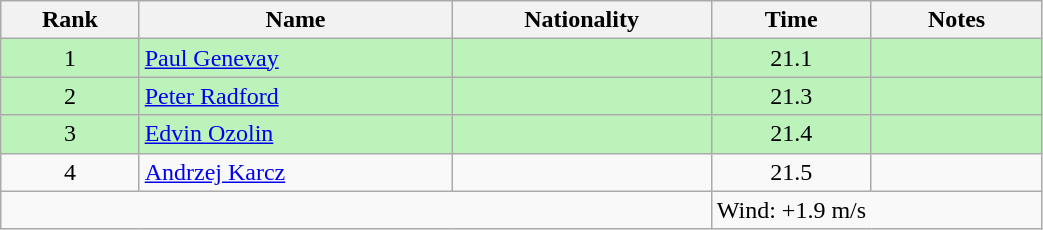<table class="wikitable sortable" style="text-align:center;width: 55%">
<tr>
<th>Rank</th>
<th>Name</th>
<th>Nationality</th>
<th>Time</th>
<th>Notes</th>
</tr>
<tr bgcolor=bbf3bb>
<td>1</td>
<td align=left><a href='#'>Paul Genevay</a></td>
<td align=left></td>
<td>21.1</td>
<td></td>
</tr>
<tr bgcolor=bbf3bb>
<td>2</td>
<td align=left><a href='#'>Peter Radford</a></td>
<td align=left></td>
<td>21.3</td>
<td></td>
</tr>
<tr bgcolor=bbf3bb>
<td>3</td>
<td align=left><a href='#'>Edvin Ozolin</a></td>
<td align=left></td>
<td>21.4</td>
<td></td>
</tr>
<tr>
<td>4</td>
<td align=left><a href='#'>Andrzej Karcz</a></td>
<td align=left></td>
<td>21.5</td>
<td></td>
</tr>
<tr class="sortbottom">
<td colspan="3"></td>
<td colspan="2" style="text-align:left;">Wind: +1.9 m/s</td>
</tr>
</table>
